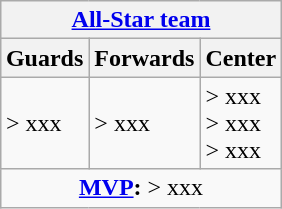<table class=wikitable style="margin:auto">
<tr>
<th colspan=3 align=center><a href='#'>All-Star team</a></th>
</tr>
<tr>
<th>Guards</th>
<th>Forwards</th>
<th>Center</th>
</tr>
<tr>
<td>> xxx</td>
<td>> xxx</td>
<td>> xxx<br>> xxx<br>> xxx</td>
</tr>
<tr>
<td colspan=3 align=center><strong><a href='#'>MVP</a>:</strong> > xxx</td>
</tr>
</table>
